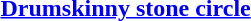<table border="0">
<tr>
<td></td>
<td><strong><a href='#'>Drumskinny stone circle</a></strong></td>
</tr>
</table>
